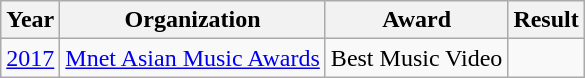<table class="wikitable plainrowheaders">
<tr>
<th scope="col">Year</th>
<th scope="col">Organization</th>
<th scope="col">Award</th>
<th scope="col">Result</th>
</tr>
<tr>
<td><a href='#'>2017</a></td>
<td><a href='#'>Mnet Asian Music Awards</a></td>
<td>Best Music Video</td>
<td></td>
</tr>
</table>
